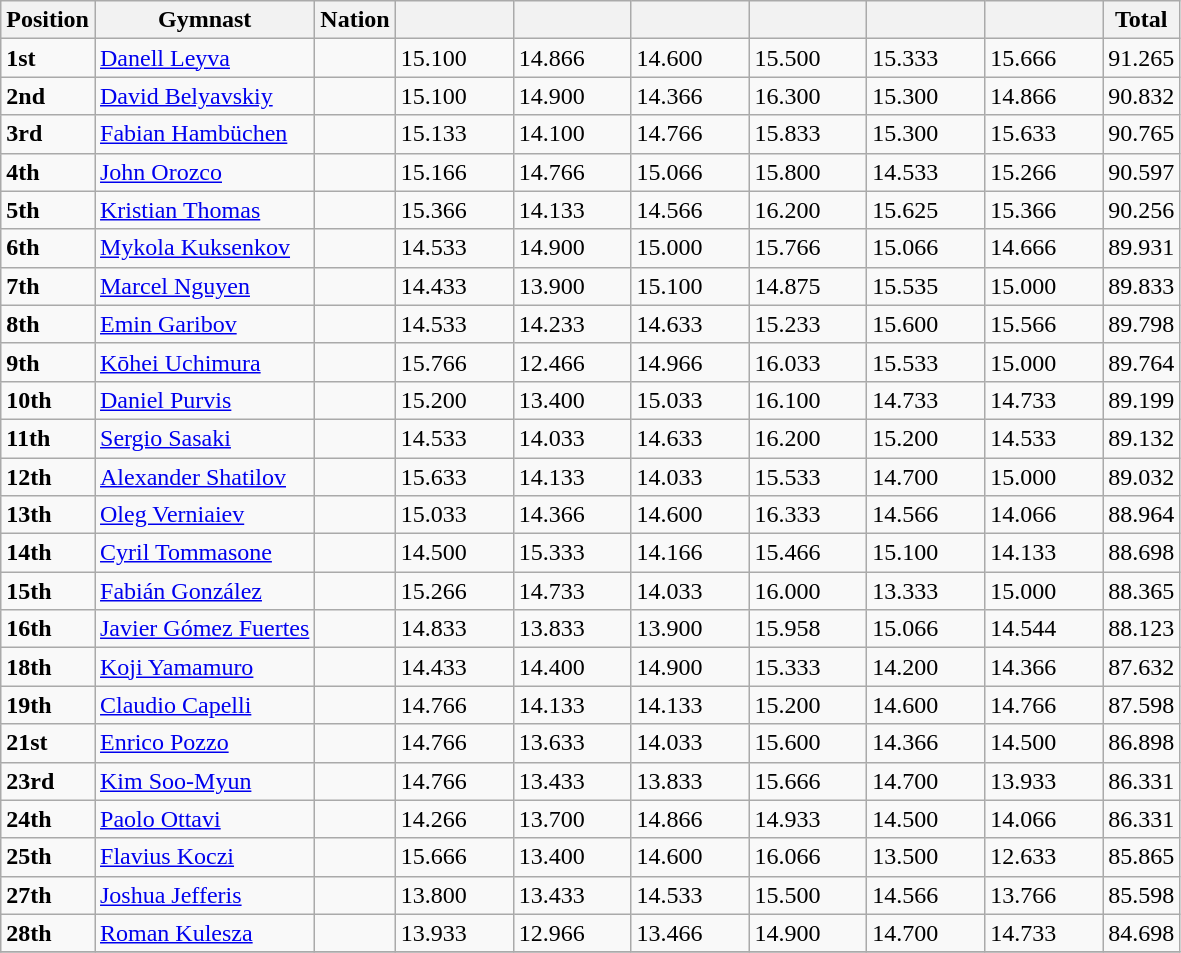<table class="wikitable sortable" style="text-align:left;">
<tr>
<th>Position</th>
<th>Gymnast</th>
<th>Nation</th>
<th width="10%"></th>
<th width="10%"></th>
<th width="10%"></th>
<th width="10%"></th>
<th width="10%"></th>
<th width="10%"></th>
<th>Total</th>
</tr>
<tr>
<td><strong>1st</strong></td>
<td align=left><a href='#'>Danell Leyva</a></td>
<td align=left></td>
<td>15.100</td>
<td>14.866</td>
<td>14.600</td>
<td>15.500</td>
<td>15.333</td>
<td>15.666</td>
<td>91.265</td>
</tr>
<tr>
<td><strong>2nd</strong></td>
<td align=left><a href='#'>David Belyavskiy</a></td>
<td align=left></td>
<td>15.100</td>
<td>14.900</td>
<td>14.366</td>
<td>16.300</td>
<td>15.300</td>
<td>14.866</td>
<td>90.832</td>
</tr>
<tr>
<td><strong>3rd</strong></td>
<td align=left><a href='#'>Fabian Hambüchen</a></td>
<td align=left></td>
<td>15.133</td>
<td>14.100</td>
<td>14.766</td>
<td>15.833</td>
<td>15.300</td>
<td>15.633</td>
<td>90.765</td>
</tr>
<tr>
<td><strong>4th</strong></td>
<td align=left><a href='#'>John Orozco</a></td>
<td align=left></td>
<td>15.166</td>
<td>14.766</td>
<td>15.066</td>
<td>15.800</td>
<td>14.533</td>
<td>15.266</td>
<td>90.597</td>
</tr>
<tr>
<td><strong>5th</strong></td>
<td align=left><a href='#'>Kristian Thomas</a></td>
<td align=left></td>
<td>15.366</td>
<td>14.133</td>
<td>14.566</td>
<td>16.200</td>
<td>15.625</td>
<td>15.366</td>
<td>90.256</td>
</tr>
<tr>
<td><strong>6th</strong></td>
<td align=left><a href='#'>Mykola Kuksenkov</a></td>
<td align=left></td>
<td>14.533</td>
<td>14.900</td>
<td>15.000</td>
<td>15.766</td>
<td>15.066</td>
<td>14.666</td>
<td>89.931</td>
</tr>
<tr>
<td><strong>7th</strong></td>
<td align=left><a href='#'>Marcel Nguyen</a></td>
<td align=left></td>
<td>14.433</td>
<td>13.900</td>
<td>15.100</td>
<td>14.875</td>
<td>15.535</td>
<td>15.000</td>
<td>89.833</td>
</tr>
<tr>
<td><strong>8th</strong></td>
<td align=left><a href='#'>Emin Garibov</a></td>
<td align=left></td>
<td>14.533</td>
<td>14.233</td>
<td>14.633</td>
<td>15.233</td>
<td>15.600</td>
<td>15.566</td>
<td>89.798</td>
</tr>
<tr>
<td><strong>9th</strong></td>
<td align=left><a href='#'>Kōhei Uchimura</a></td>
<td align=left></td>
<td>15.766</td>
<td>12.466</td>
<td>14.966</td>
<td>16.033</td>
<td>15.533</td>
<td>15.000</td>
<td>89.764</td>
</tr>
<tr>
<td><strong>10th</strong></td>
<td align=left><a href='#'>Daniel Purvis</a></td>
<td align=left></td>
<td>15.200</td>
<td>13.400</td>
<td>15.033</td>
<td>16.100</td>
<td>14.733</td>
<td>14.733</td>
<td>89.199</td>
</tr>
<tr>
<td><strong>11th</strong></td>
<td align=left><a href='#'>Sergio Sasaki</a></td>
<td align=left></td>
<td>14.533</td>
<td>14.033</td>
<td>14.633</td>
<td>16.200</td>
<td>15.200</td>
<td>14.533</td>
<td>89.132</td>
</tr>
<tr>
<td><strong>12th</strong></td>
<td align=left><a href='#'>Alexander Shatilov</a></td>
<td align=left></td>
<td>15.633</td>
<td>14.133</td>
<td>14.033</td>
<td>15.533</td>
<td>14.700</td>
<td>15.000</td>
<td>89.032</td>
</tr>
<tr>
<td><strong>13th</strong></td>
<td align=left><a href='#'>Oleg Verniaiev</a></td>
<td align=left></td>
<td>15.033</td>
<td>14.366</td>
<td>14.600</td>
<td>16.333</td>
<td>14.566</td>
<td>14.066</td>
<td>88.964</td>
</tr>
<tr>
<td><strong>14th</strong></td>
<td align=left><a href='#'>Cyril Tommasone</a></td>
<td align=left></td>
<td>14.500</td>
<td>15.333</td>
<td>14.166</td>
<td>15.466</td>
<td>15.100</td>
<td>14.133</td>
<td>88.698</td>
</tr>
<tr>
<td><strong>15th</strong></td>
<td align=left><a href='#'>Fabián González</a></td>
<td align=left></td>
<td>15.266</td>
<td>14.733</td>
<td>14.033</td>
<td>16.000</td>
<td>13.333</td>
<td>15.000</td>
<td>88.365</td>
</tr>
<tr>
<td><strong>16th</strong></td>
<td align=left><a href='#'>Javier Gómez Fuertes</a></td>
<td align=left></td>
<td>14.833</td>
<td>13.833</td>
<td>13.900</td>
<td>15.958</td>
<td>15.066</td>
<td>14.544</td>
<td>88.123</td>
</tr>
<tr>
<td><strong>18th</strong></td>
<td align=left><a href='#'>Koji Yamamuro</a></td>
<td align=left></td>
<td>14.433</td>
<td>14.400</td>
<td>14.900</td>
<td>15.333</td>
<td>14.200</td>
<td>14.366</td>
<td>87.632</td>
</tr>
<tr>
<td><strong>19th</strong></td>
<td align=left><a href='#'>Claudio Capelli</a></td>
<td align=left></td>
<td>14.766</td>
<td>14.133</td>
<td>14.133</td>
<td>15.200</td>
<td>14.600</td>
<td>14.766</td>
<td>87.598</td>
</tr>
<tr>
<td><strong>21st</strong></td>
<td align=left><a href='#'>Enrico Pozzo</a></td>
<td align=left></td>
<td>14.766</td>
<td>13.633</td>
<td>14.033</td>
<td>15.600</td>
<td>14.366</td>
<td>14.500</td>
<td>86.898</td>
</tr>
<tr>
<td><strong>23rd</strong></td>
<td align=left><a href='#'>Kim Soo-Myun</a></td>
<td align=left></td>
<td>14.766</td>
<td>13.433</td>
<td>13.833</td>
<td>15.666</td>
<td>14.700</td>
<td>13.933</td>
<td>86.331</td>
</tr>
<tr>
<td><strong>24th</strong></td>
<td align=left><a href='#'>Paolo Ottavi</a></td>
<td align=left></td>
<td>14.266</td>
<td>13.700</td>
<td>14.866</td>
<td>14.933</td>
<td>14.500</td>
<td>14.066</td>
<td>86.331</td>
</tr>
<tr>
<td><strong>25th</strong></td>
<td align=left><a href='#'>Flavius Koczi</a></td>
<td align=left></td>
<td>15.666</td>
<td>13.400</td>
<td>14.600</td>
<td>16.066</td>
<td>13.500</td>
<td>12.633</td>
<td>85.865</td>
</tr>
<tr>
<td><strong>27th</strong></td>
<td align=left><a href='#'>Joshua Jefferis</a></td>
<td align=left></td>
<td>13.800</td>
<td>13.433</td>
<td>14.533</td>
<td>15.500</td>
<td>14.566</td>
<td>13.766</td>
<td>85.598</td>
</tr>
<tr>
<td><strong>28th</strong></td>
<td align=left><a href='#'>Roman Kulesza</a></td>
<td align=left></td>
<td>13.933</td>
<td>12.966</td>
<td>13.466</td>
<td>14.900</td>
<td>14.700</td>
<td>14.733</td>
<td>84.698</td>
</tr>
<tr>
</tr>
</table>
